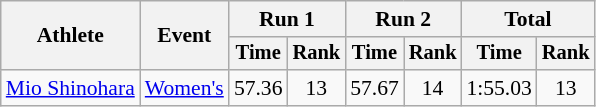<table class="wikitable" style="font-size:90%">
<tr>
<th rowspan="2">Athlete</th>
<th rowspan="2">Event</th>
<th colspan="2">Run 1</th>
<th colspan="2">Run 2</th>
<th colspan="2">Total</th>
</tr>
<tr style="font-size:95%">
<th>Time</th>
<th>Rank</th>
<th>Time</th>
<th>Rank</th>
<th>Time</th>
<th>Rank</th>
</tr>
<tr align=center>
<td align=left><a href='#'>Mio Shinohara</a></td>
<td align=left><a href='#'>Women's</a></td>
<td>57.36</td>
<td>13</td>
<td>57.67</td>
<td>14</td>
<td>1:55.03</td>
<td>13</td>
</tr>
</table>
